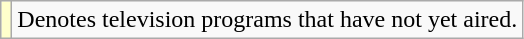<table class="wikitable">
<tr>
<td style="background:#FFFFCC;"></td>
<td>Denotes television programs that have not yet aired.</td>
</tr>
</table>
